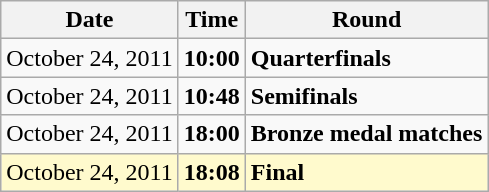<table class="wikitable">
<tr>
<th>Date</th>
<th>Time</th>
<th>Round</th>
</tr>
<tr>
<td>October 24, 2011</td>
<td><strong>10:00</strong></td>
<td><strong>Quarterfinals</strong></td>
</tr>
<tr>
<td>October 24, 2011</td>
<td><strong>10:48</strong></td>
<td><strong>Semifinals</strong></td>
</tr>
<tr>
<td>October 24, 2011</td>
<td><strong>18:00</strong></td>
<td><strong>Bronze medal matches</strong></td>
</tr>
<tr style=background:lemonchiffon>
<td>October 24, 2011</td>
<td><strong>18:08</strong></td>
<td><strong>Final</strong></td>
</tr>
</table>
